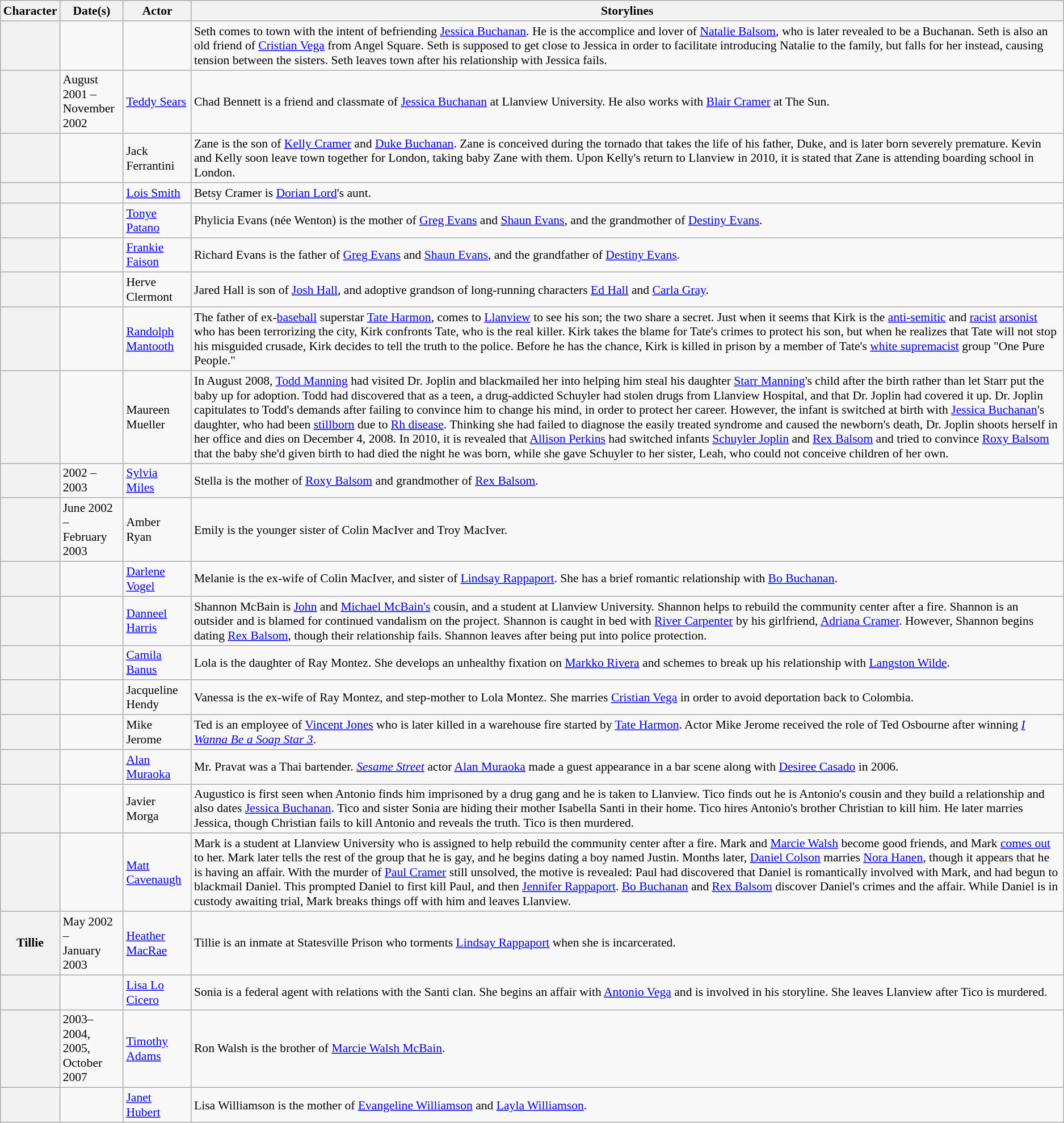<table class="wikitable plainrowheaders" style="font-size:90%">
<tr>
<th scope="col">Character</th>
<th scope="col">Date(s)</th>
<th scope="col">Actor</th>
<th scope="col">Storylines</th>
</tr>
<tr>
<th scope="row"><strong></strong></th>
<td></td>
<td> <br></td>
<td>Seth comes to town with the intent of befriending <a href='#'>Jessica Buchanan</a>. He is the accomplice and lover of <a href='#'>Natalie Balsom</a>, who is later revealed to be a Buchanan. Seth is also an old friend of <a href='#'>Cristian Vega</a> from Angel Square. Seth is supposed to get close to Jessica in order to facilitate introducing Natalie to the family, but falls for her instead, causing tension between the sisters. Seth leaves town after his relationship with Jessica fails.</td>
</tr>
<tr>
<th scope=row><strong></strong></th>
<td>August 2001 –<br>November 2002</td>
<td><a href='#'>Teddy Sears</a></td>
<td>Chad Bennett is a friend and classmate of <a href='#'>Jessica Buchanan</a> at Llanview University. He also works with <a href='#'>Blair Cramer</a> at The Sun.</td>
</tr>
<tr>
<th scope="row"><strong></strong></th>
<td></td>
<td>Jack Ferrantini</td>
<td>Zane is the son of <a href='#'>Kelly Cramer</a> and <a href='#'>Duke Buchanan</a>. Zane is conceived during the tornado that takes the life of his father, Duke, and is later born severely premature. Kevin and Kelly soon leave town together for London, taking baby Zane with them. Upon Kelly's return to Llanview in 2010, it is stated that Zane is attending boarding school in London.</td>
</tr>
<tr>
<th scope="row"><strong></strong></th>
<td></td>
<td><a href='#'>Lois Smith</a></td>
<td>Betsy Cramer is <a href='#'>Dorian Lord</a>'s aunt.</td>
</tr>
<tr>
<th scope="row"><strong></strong></th>
<td></td>
<td><a href='#'>Tonye Patano</a></td>
<td>Phylicia Evans (née Wenton) is the mother of <a href='#'>Greg Evans</a> and <a href='#'>Shaun Evans</a>, and the grandmother of <a href='#'>Destiny Evans</a>.</td>
</tr>
<tr>
<th scope="row"><strong></strong></th>
<td></td>
<td><a href='#'>Frankie Faison</a></td>
<td>Richard Evans is the father of <a href='#'>Greg Evans</a> and <a href='#'>Shaun Evans</a>, and the grandfather of <a href='#'>Destiny Evans</a>.</td>
</tr>
<tr>
<th scope="row"><strong></strong></th>
<td></td>
<td>Herve Clermont</td>
<td>Jared Hall is son of <a href='#'>Josh Hall</a>, and adoptive grandson of long-running characters <a href='#'>Ed Hall</a> and <a href='#'>Carla Gray</a>.</td>
</tr>
<tr>
<th scope="row"><strong></strong></th>
<td></td>
<td><a href='#'>Randolph Mantooth</a></td>
<td>The father of ex-<a href='#'>baseball</a> superstar <a href='#'>Tate Harmon</a>, comes to <a href='#'>Llanview</a> to see his son; the two share a secret. Just when it seems that Kirk is the <a href='#'>anti-semitic</a> and <a href='#'>racist</a> <a href='#'>arsonist</a> who has been terrorizing the city, Kirk confronts Tate, who is the real killer. Kirk takes the blame for Tate's crimes to protect his son, but when he realizes that Tate will not stop his misguided crusade, Kirk decides to tell the truth to the police. Before he has the chance, Kirk is killed in prison by a member of Tate's <a href='#'>white supremacist</a> group "One Pure People."</td>
</tr>
<tr>
<th scope="row"><strong></strong></th>
<td></td>
<td>Maureen Mueller</td>
<td>In August 2008, <a href='#'>Todd Manning</a> had visited Dr. Joplin and blackmailed her into helping him steal his daughter <a href='#'>Starr Manning</a>'s child after the birth rather than let Starr put the baby up for adoption. Todd had discovered that as a teen, a drug-addicted Schuyler had stolen drugs from Llanview Hospital, and that Dr. Joplin had covered it up. Dr. Joplin capitulates to Todd's demands after failing to convince him to change his mind, in order to protect her career. However, the infant is switched at birth with <a href='#'>Jessica Buchanan</a>'s daughter, who had been <a href='#'>stillborn</a> due to <a href='#'>Rh disease</a>. Thinking she had failed to diagnose the easily treated syndrome and caused the newborn's death, Dr. Joplin shoots herself in her office and dies on December 4, 2008. In 2010, it is revealed that <a href='#'>Allison Perkins</a> had switched infants <a href='#'>Schuyler Joplin</a> and <a href='#'>Rex Balsom</a> and tried to convince <a href='#'>Roxy Balsom</a> that the baby she'd given birth to had died the night he was born, while she gave Schuyler to her sister, Leah, who could not conceive children of her own.</td>
</tr>
<tr>
<th scope="row"><strong></strong></th>
<td>2002 – 2003</td>
<td><a href='#'>Sylvia Miles</a></td>
<td>Stella is the mother of <a href='#'>Roxy Balsom</a> and grandmother of <a href='#'>Rex Balsom</a>.</td>
</tr>
<tr>
<th scope="row"><strong></strong></th>
<td>June 2002 –<br>February 2003</td>
<td>Amber Ryan</td>
<td>Emily is the younger sister of Colin MacIver and Troy MacIver.</td>
</tr>
<tr>
<th scope="row"><strong></strong></th>
<td></td>
<td><a href='#'>Darlene Vogel</a></td>
<td>Melanie is the ex-wife of Colin MacIver, and sister of <a href='#'>Lindsay Rappaport</a>. She has a brief romantic relationship with <a href='#'>Bo Buchanan</a>.</td>
</tr>
<tr>
<th scope="row"><strong></strong></th>
<td></td>
<td><a href='#'>Danneel Harris</a></td>
<td>Shannon McBain is <a href='#'>John</a> and <a href='#'>Michael McBain's</a> cousin, and a student at Llanview University. Shannon helps to rebuild the community center after a fire. Shannon is an outsider and is blamed for continued vandalism on the project. Shannon is caught in bed with <a href='#'>River Carpenter</a> by his girlfriend, <a href='#'>Adriana Cramer</a>. However, Shannon begins dating <a href='#'>Rex Balsom</a>, though their relationship fails. Shannon leaves after being put into police protection.</td>
</tr>
<tr>
<th scope="row"><strong></strong></th>
<td></td>
<td><a href='#'>Camila Banus</a></td>
<td>Lola is the daughter of Ray Montez. She develops an unhealthy fixation on <a href='#'>Markko Rivera</a> and schemes to break up his relationship with <a href='#'>Langston Wilde</a>.</td>
</tr>
<tr>
<th scope="row"><strong></strong></th>
<td></td>
<td>Jacqueline Hendy</td>
<td>Vanessa is the ex-wife of Ray Montez, and step-mother to Lola Montez. She marries <a href='#'>Cristian Vega</a> in order to avoid deportation back to Colombia.</td>
</tr>
<tr>
<th scope="row"><strong></strong></th>
<td></td>
<td>Mike Jerome</td>
<td>Ted is an employee of <a href='#'>Vincent Jones</a> who is later killed in a warehouse fire started by <a href='#'>Tate Harmon</a>. Actor Mike Jerome received the role of Ted Osbourne after winning <a href='#'><em>I Wanna Be a Soap Star 3</em></a>.</td>
</tr>
<tr>
<th scope="row"><strong></strong></th>
<td></td>
<td><a href='#'>Alan Muraoka</a></td>
<td>Mr. Pravat was a Thai bartender. <em><a href='#'>Sesame Street</a></em> actor <a href='#'>Alan Muraoka</a> made a guest appearance in a bar scene along with <a href='#'>Desiree Casado</a> in 2006.</td>
</tr>
<tr>
<th scope="row"><strong></strong></th>
<td></td>
<td>Javier Morga</td>
<td>Augustico is first seen when Antonio finds him imprisoned by a drug gang and he is taken to Llanview. Tico finds out he is Antonio's cousin and they build a relationship and also dates <a href='#'>Jessica Buchanan</a>. Tico and sister Sonia are hiding their mother Isabella Santi in their home. Tico hires Antonio's brother Christian to kill him. He later marries Jessica, though Christian fails to kill Antonio and reveals the truth. Tico is then murdered.</td>
</tr>
<tr>
<th scope="row"><strong></strong></th>
<td></td>
<td><a href='#'>Matt Cavenaugh</a></td>
<td>Mark is a student at Llanview University who is assigned to help rebuild the community center after a fire. Mark and <a href='#'>Marcie Walsh</a> become good friends, and Mark <a href='#'>comes out</a> to her. Mark later tells the rest of the group that he is gay, and he begins dating a boy named Justin. Months later, <a href='#'>Daniel Colson</a> marries <a href='#'>Nora Hanen</a>, though it appears that he is having an affair. With the murder of <a href='#'>Paul Cramer</a> still unsolved, the motive is revealed: Paul had discovered that Daniel is romantically involved with Mark, and had begun to blackmail Daniel. This prompted Daniel to first kill Paul, and then <a href='#'>Jennifer Rappaport</a>. <a href='#'>Bo Buchanan</a> and <a href='#'>Rex Balsom</a> discover Daniel's crimes and the affair. While Daniel is in custody awaiting trial, Mark breaks things off with him and leaves Llanview.</td>
</tr>
<tr>
<th scope=row><strong>Tillie</strong></th>
<td>May 2002 –<br>January 2003</td>
<td><a href='#'>Heather MacRae</a></td>
<td>Tillie is an inmate at Statesville Prison who torments <a href='#'>Lindsay Rappaport</a> when she is incarcerated.</td>
</tr>
<tr>
<th scope="row"><strong></strong></th>
<td></td>
<td><a href='#'>Lisa Lo Cicero</a></td>
<td>Sonia is a federal agent with relations with the Santi clan. She begins an affair with <a href='#'>Antonio Vega</a> and is involved in his storyline. She leaves Llanview after Tico is murdered.</td>
</tr>
<tr>
<th scope="row"><strong></strong></th>
<td>2003–2004, 2005,<br>October 2007</td>
<td><a href='#'>Timothy Adams</a></td>
<td>Ron Walsh is the brother of <a href='#'>Marcie Walsh McBain</a>.</td>
</tr>
<tr>
<th scope="row"><strong></strong></th>
<td></td>
<td><a href='#'>Janet Hubert</a></td>
<td>Lisa Williamson is the mother of <a href='#'>Evangeline Williamson</a> and <a href='#'>Layla Williamson</a>.</td>
</tr>
</table>
